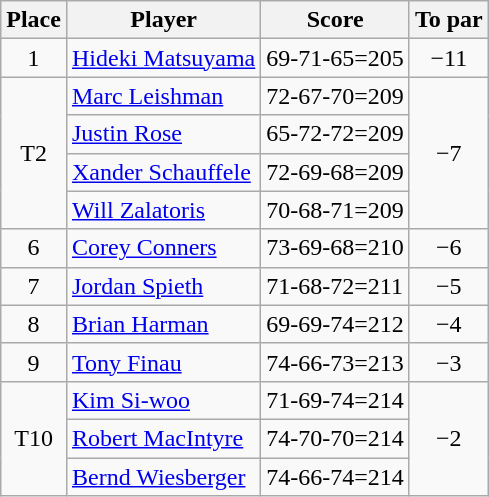<table class="wikitable">
<tr>
<th>Place</th>
<th>Player</th>
<th>Score</th>
<th>To par</th>
</tr>
<tr>
<td align=center>1</td>
<td> <a href='#'>Hideki Matsuyama</a></td>
<td>69-71-65=205</td>
<td align=center>−11</td>
</tr>
<tr>
<td rowspan=4 align=center>T2</td>
<td> <a href='#'>Marc Leishman</a></td>
<td>72-67-70=209</td>
<td rowspan=4 align=center>−7</td>
</tr>
<tr>
<td> <a href='#'>Justin Rose</a></td>
<td>65-72-72=209</td>
</tr>
<tr>
<td> <a href='#'>Xander Schauffele</a></td>
<td>72-69-68=209</td>
</tr>
<tr>
<td> <a href='#'>Will Zalatoris</a></td>
<td>70-68-71=209</td>
</tr>
<tr>
<td align=center>6</td>
<td> <a href='#'>Corey Conners</a></td>
<td>73-69-68=210</td>
<td align=center>−6</td>
</tr>
<tr>
<td align=center>7</td>
<td> <a href='#'>Jordan Spieth</a></td>
<td>71-68-72=211</td>
<td align=center>−5</td>
</tr>
<tr>
<td align=center>8</td>
<td> <a href='#'>Brian Harman</a></td>
<td>69-69-74=212</td>
<td align=center>−4</td>
</tr>
<tr>
<td align=center>9</td>
<td> <a href='#'>Tony Finau</a></td>
<td>74-66-73=213</td>
<td align=center>−3</td>
</tr>
<tr>
<td rowspan=3 align=center>T10</td>
<td> <a href='#'>Kim Si-woo</a></td>
<td>71-69-74=214</td>
<td rowspan=3 align=center>−2</td>
</tr>
<tr>
<td> <a href='#'>Robert MacIntyre</a></td>
<td>74-70-70=214</td>
</tr>
<tr>
<td> <a href='#'>Bernd Wiesberger</a></td>
<td>74-66-74=214</td>
</tr>
</table>
